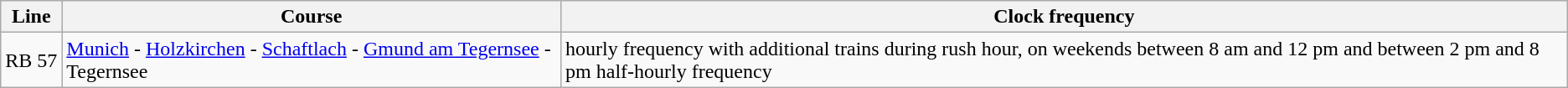<table class="wikitable">
<tr class="backgroundcolor6">
<th>Line</th>
<th>Course</th>
<th>Clock frequency</th>
</tr>
<tr>
<td align="center">RB 57</td>
<td><a href='#'>Munich</a> - <a href='#'>Holzkirchen</a> - <a href='#'>Schaftlach</a> - <a href='#'>Gmund am Tegernsee</a> - Tegernsee</td>
<td>hourly frequency with additional trains during rush hour, on weekends between 8 am and 12 pm and between 2 pm and 8 pm half-hourly frequency</td>
</tr>
</table>
